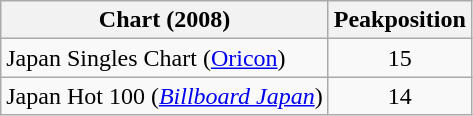<table class="wikitable">
<tr>
<th>Chart (2008)</th>
<th>Peakposition</th>
</tr>
<tr>
<td>Japan Singles Chart (<a href='#'>Oricon</a>)</td>
<td align="center">15</td>
</tr>
<tr>
<td>Japan Hot 100 (<em><a href='#'>Billboard Japan</a></em>)</td>
<td align="center">14</td>
</tr>
</table>
